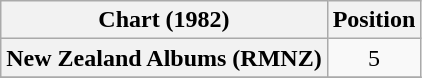<table class="wikitable plainrowheaders" style="text-align:center">
<tr>
<th scope="col">Chart (1982)</th>
<th scope="col">Position</th>
</tr>
<tr>
<th scope="row">New Zealand Albums (RMNZ)</th>
<td>5</td>
</tr>
<tr>
</tr>
</table>
